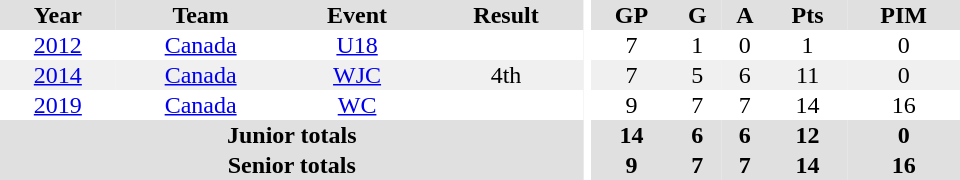<table border="0" cellpadding="1" cellspacing="0" ID="Table3" style="text-align:center; width:40em;">
<tr bgcolor="#e0e0e0">
<th>Year</th>
<th>Team</th>
<th>Event</th>
<th>Result</th>
<th rowspan="99" bgcolor="#ffffff"></th>
<th>GP</th>
<th>G</th>
<th>A</th>
<th>Pts</th>
<th>PIM</th>
</tr>
<tr>
<td><a href='#'>2012</a></td>
<td><a href='#'>Canada</a></td>
<td><a href='#'>U18</a></td>
<td></td>
<td>7</td>
<td>1</td>
<td>0</td>
<td>1</td>
<td>0</td>
</tr>
<tr bgcolor="#f0f0f0">
<td><a href='#'>2014</a></td>
<td><a href='#'>Canada</a></td>
<td><a href='#'>WJC</a></td>
<td>4th</td>
<td>7</td>
<td>5</td>
<td>6</td>
<td>11</td>
<td>0</td>
</tr>
<tr>
<td><a href='#'>2019</a></td>
<td><a href='#'>Canada</a></td>
<td><a href='#'>WC</a></td>
<td></td>
<td>9</td>
<td>7</td>
<td>7</td>
<td>14</td>
<td>16</td>
</tr>
<tr bgcolor="#e0e0e0">
<th colspan="4">Junior totals</th>
<th>14</th>
<th>6</th>
<th>6</th>
<th>12</th>
<th>0</th>
</tr>
<tr bgcolor="#e0e0e0">
<th colspan="4">Senior totals</th>
<th>9</th>
<th>7</th>
<th>7</th>
<th>14</th>
<th>16</th>
</tr>
</table>
